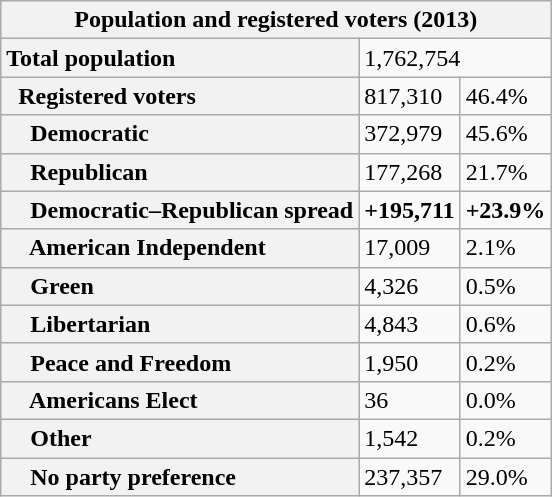<table class="wikitable collapsible collapsed">
<tr>
<th colspan="3">Population and registered voters (2013)</th>
</tr>
<tr>
<th scope="row" style="text-align: left;">Total population</th>
<td colspan="2">1,762,754</td>
</tr>
<tr>
<th scope="row" style="text-align: left;">  Registered voters</th>
<td>817,310</td>
<td>46.4%</td>
</tr>
<tr>
<th scope="row" style="text-align: left;">    Democratic</th>
<td>372,979</td>
<td>45.6%</td>
</tr>
<tr>
<th scope="row" style="text-align: left;">    Republican</th>
<td>177,268</td>
<td>21.7%</td>
</tr>
<tr>
<th scope="row" style="text-align: left;">    Democratic–Republican spread</th>
<td><span><strong>+195,711</strong></span></td>
<td><span><strong>+23.9%</strong></span></td>
</tr>
<tr>
<th scope="row" style="text-align: left;">    American Independent</th>
<td>17,009</td>
<td>2.1%</td>
</tr>
<tr>
<th scope="row" style="text-align: left;">    Green</th>
<td>4,326</td>
<td>0.5%</td>
</tr>
<tr>
<th scope="row" style="text-align: left;">    Libertarian</th>
<td>4,843</td>
<td>0.6%</td>
</tr>
<tr>
<th scope="row" style="text-align: left;">    Peace and Freedom</th>
<td>1,950</td>
<td>0.2%</td>
</tr>
<tr>
<th scope="row" style="text-align: left;">    Americans Elect</th>
<td>36</td>
<td>0.0%</td>
</tr>
<tr>
<th scope="row" style="text-align: left;">    Other</th>
<td>1,542</td>
<td>0.2%</td>
</tr>
<tr>
<th scope="row" style="text-align: left;">    No party preference</th>
<td>237,357</td>
<td>29.0%</td>
</tr>
</table>
